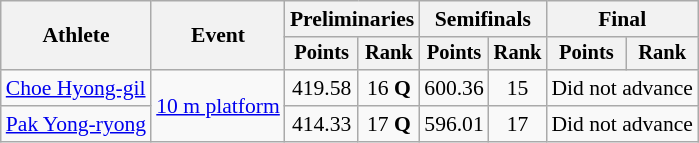<table class=wikitable style="font-size:90%">
<tr>
<th rowspan="2">Athlete</th>
<th rowspan="2">Event</th>
<th colspan="2">Preliminaries</th>
<th colspan="2">Semifinals</th>
<th colspan="2">Final</th>
</tr>
<tr style="font-size:95%">
<th>Points</th>
<th>Rank</th>
<th>Points</th>
<th>Rank</th>
<th>Points</th>
<th>Rank</th>
</tr>
<tr align=center>
<td align=left><a href='#'>Choe Hyong-gil</a></td>
<td align=left rowspan=2><a href='#'>10 m platform</a></td>
<td>419.58</td>
<td>16 <strong>Q</strong></td>
<td>600.36</td>
<td>15</td>
<td colspan=2>Did not advance</td>
</tr>
<tr align=center>
<td align=left><a href='#'>Pak Yong-ryong</a></td>
<td>414.33</td>
<td>17 <strong>Q</strong></td>
<td>596.01</td>
<td>17</td>
<td colspan=2>Did not advance</td>
</tr>
</table>
